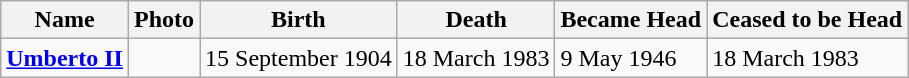<table class="wikitable">
<tr>
<th>Name</th>
<th>Photo</th>
<th>Birth</th>
<th>Death</th>
<th>Became Head</th>
<th>Ceased to be Head</th>
</tr>
<tr>
<td><a href='#'><strong>Umberto II</strong></a></td>
<td></td>
<td>15 September 1904</td>
<td>18 March 1983</td>
<td>9 May 1946</td>
<td>18 March 1983</td>
</tr>
</table>
